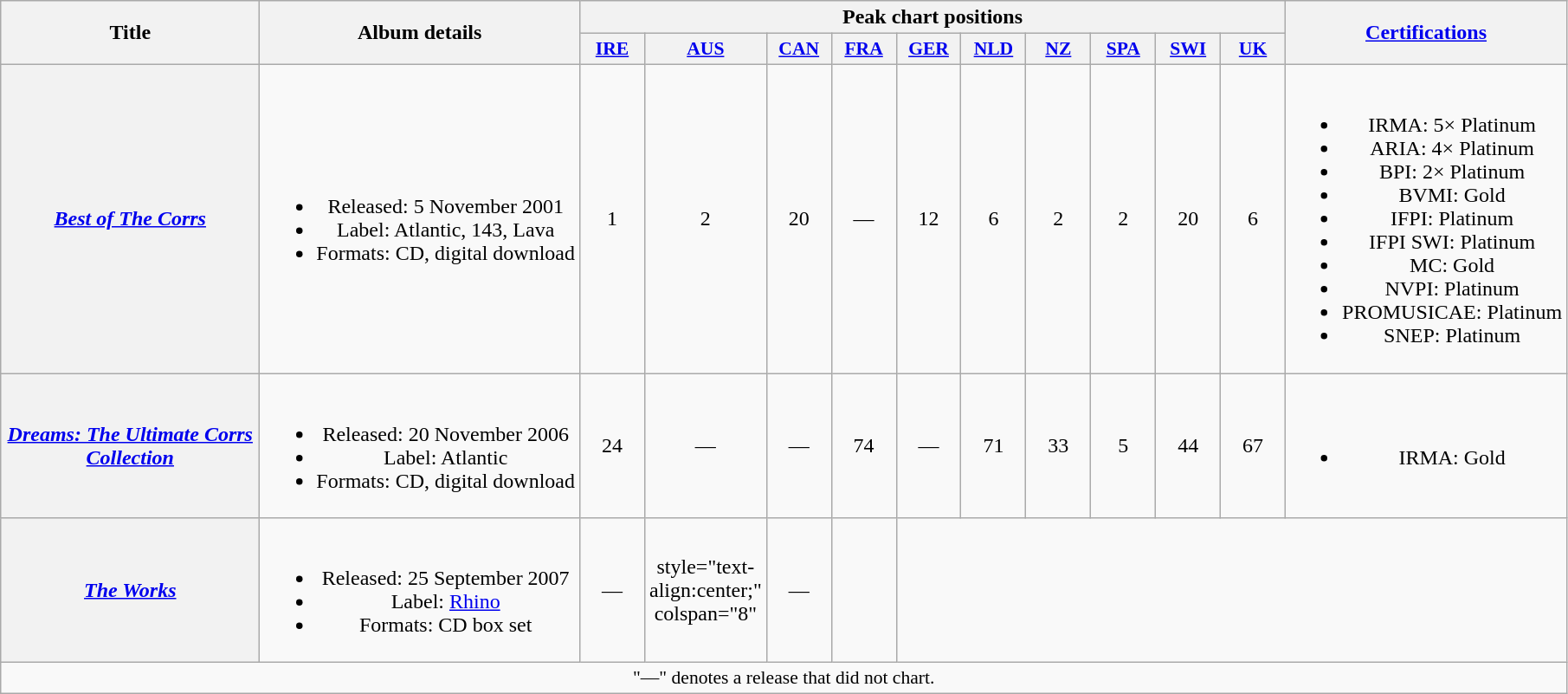<table class="wikitable plainrowheaders" style="text-align:center;" border="1">
<tr>
<th scope="col" rowspan="2" style="width:12em;">Title</th>
<th scope="col" rowspan="2">Album details</th>
<th scope="col" colspan="10">Peak chart positions</th>
<th scope="col" rowspan="2"><a href='#'>Certifications</a></th>
</tr>
<tr>
<th scope="col" style="width:3em;font-size:90%;"><a href='#'>IRE</a><br></th>
<th scope="col" style="width:3em;font-size:90%;"><a href='#'>AUS</a><br></th>
<th scope="col" style="width:3em;font-size:90%;"><a href='#'>CAN</a><br></th>
<th scope="col" style="width:3em;font-size:90%;"><a href='#'>FRA</a><br></th>
<th scope="col" style="width:3em;font-size:90%;"><a href='#'>GER</a><br></th>
<th scope="col" style="width:3em;font-size:90%;"><a href='#'>NLD</a><br></th>
<th scope="col" style="width:3em;font-size:90%;"><a href='#'>NZ</a><br></th>
<th scope="col" style="width:3em;font-size:90%;"><a href='#'>SPA</a><br></th>
<th scope="col" style="width:3em;font-size:90%;"><a href='#'>SWI</a><br></th>
<th scope="col" style="width:3em;font-size:90%;"><a href='#'>UK</a><br></th>
</tr>
<tr>
<th scope="row"><em><a href='#'>Best of The Corrs</a></em></th>
<td><br><ul><li>Released: 5 November 2001</li><li>Label: Atlantic, 143, Lava</li><li>Formats: CD, digital download</li></ul></td>
<td>1</td>
<td>2</td>
<td>20</td>
<td>—</td>
<td>12</td>
<td>6</td>
<td>2</td>
<td>2</td>
<td>20</td>
<td>6</td>
<td><br><ul><li>IRMA: 5× Platinum</li><li>ARIA: 4× Platinum</li><li>BPI: 2× Platinum</li><li>BVMI: Gold</li><li>IFPI: Platinum</li><li>IFPI SWI: Platinum</li><li>MC: Gold</li><li>NVPI: Platinum</li><li>PROMUSICAE: Platinum</li><li>SNEP: Platinum</li></ul></td>
</tr>
<tr>
<th scope="row"><em><a href='#'>Dreams: The Ultimate Corrs Collection</a></em></th>
<td><br><ul><li>Released: 20 November 2006</li><li>Label: Atlantic</li><li>Formats: CD, digital download</li></ul></td>
<td>24</td>
<td>—</td>
<td>—</td>
<td>74</td>
<td>—</td>
<td>71</td>
<td>33</td>
<td>5</td>
<td>44</td>
<td>67</td>
<td><br><ul><li>IRMA: Gold</li></ul></td>
</tr>
<tr>
<th scope="row"><em><a href='#'>The Works</a></em></th>
<td><br><ul><li>Released: 25 September 2007</li><li>Label: <a href='#'>Rhino</a></li><li>Formats: CD box set</li></ul></td>
<td>—</td>
<td>style="text-align:center;" colspan="8"</td>
<td>—</td>
<td></td>
</tr>
<tr>
<td colspan="16" style="font-size:90%">"—" denotes a release that did not chart.</td>
</tr>
</table>
